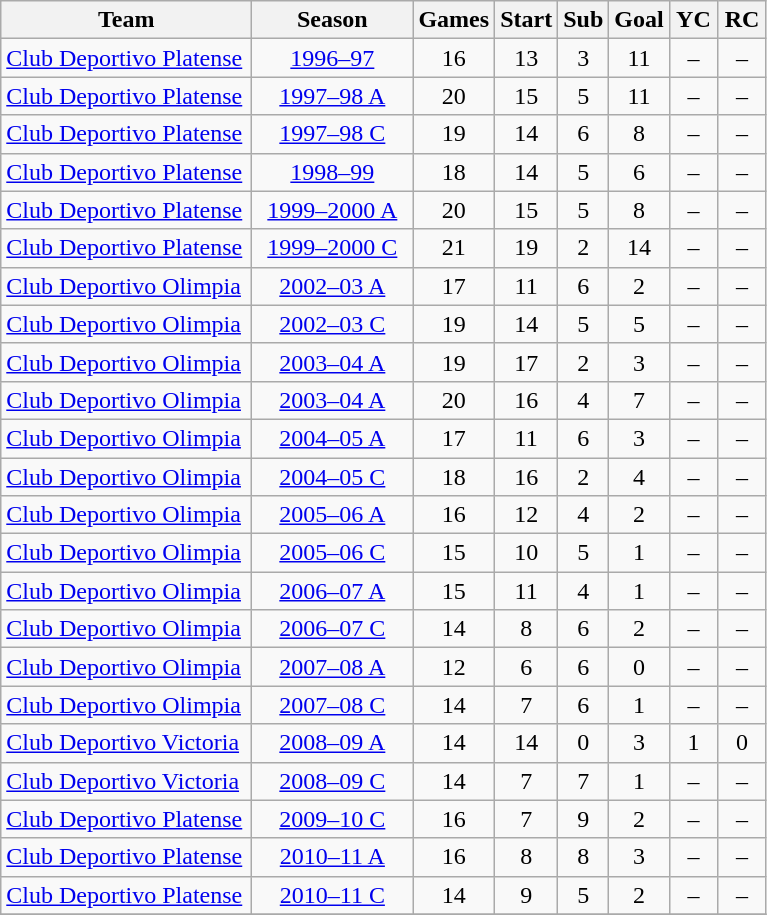<table class="wikitable" border="1">
<tr>
<th width="160">Team</th>
<th width="100">Season</th>
<th width="25">Games</th>
<th width="25">Start</th>
<th width="25">Sub</th>
<th width="25">Goal</th>
<th width="25">YC</th>
<th width="25">RC</th>
</tr>
<tr>
<td width="100"><a href='#'>Club Deportivo Platense</a></td>
<td align="center"><a href='#'>1996–97</a></td>
<td align="center">16</td>
<td align="center">13</td>
<td align="center">3</td>
<td align="center">11</td>
<td align="center">–</td>
<td align="center">–</td>
</tr>
<tr>
<td width="100"><a href='#'>Club Deportivo Platense</a></td>
<td align="center"><a href='#'>1997–98 A</a></td>
<td align="center">20</td>
<td align="center">15</td>
<td align="center">5</td>
<td align="center">11</td>
<td align="center">–</td>
<td align="center">–</td>
</tr>
<tr>
<td width="100"><a href='#'>Club Deportivo Platense</a></td>
<td align="center"><a href='#'>1997–98 C</a></td>
<td align="center">19</td>
<td align="center">14</td>
<td align="center">6</td>
<td align="center">8</td>
<td align="center">–</td>
<td align="center">–</td>
</tr>
<tr>
<td width="100"><a href='#'>Club Deportivo Platense</a></td>
<td align="center"><a href='#'>1998–99</a></td>
<td align="center">18</td>
<td align="center">14</td>
<td align="center">5</td>
<td align="center">6</td>
<td align="center">–</td>
<td align="center">–</td>
</tr>
<tr>
<td width="100"><a href='#'>Club Deportivo Platense</a></td>
<td align="center"><a href='#'>1999–2000 A</a></td>
<td align="center">20</td>
<td align="center">15</td>
<td align="center">5</td>
<td align="center">8</td>
<td align="center">–</td>
<td align="center">–</td>
</tr>
<tr>
<td width="100"><a href='#'>Club Deportivo Platense</a></td>
<td align="center"><a href='#'>1999–2000 C</a></td>
<td align="center">21</td>
<td align="center">19</td>
<td align="center">2</td>
<td align="center">14</td>
<td align="center">–</td>
<td align="center">–</td>
</tr>
<tr>
<td width="100"><a href='#'>Club Deportivo Olimpia</a></td>
<td align="center"><a href='#'>2002–03 A</a></td>
<td align="center">17</td>
<td align="center">11</td>
<td align="center">6</td>
<td align="center">2</td>
<td align="center">–</td>
<td align="center">–</td>
</tr>
<tr>
<td width="100"><a href='#'>Club Deportivo Olimpia</a></td>
<td align="center"><a href='#'>2002–03 C</a></td>
<td align="center">19</td>
<td align="center">14</td>
<td align="center">5</td>
<td align="center">5</td>
<td align="center">–</td>
<td align="center">–</td>
</tr>
<tr>
<td width="100"><a href='#'>Club Deportivo Olimpia</a></td>
<td align="center"><a href='#'>2003–04 A</a></td>
<td align="center">19</td>
<td align="center">17</td>
<td align="center">2</td>
<td align="center">3</td>
<td align="center">–</td>
<td align="center">–</td>
</tr>
<tr>
<td width="100"><a href='#'>Club Deportivo Olimpia</a></td>
<td align="center"><a href='#'>2003–04 A</a></td>
<td align="center">20</td>
<td align="center">16</td>
<td align="center">4</td>
<td align="center">7</td>
<td align="center">–</td>
<td align="center">–</td>
</tr>
<tr>
<td width="100"><a href='#'>Club Deportivo Olimpia</a></td>
<td align="center"><a href='#'>2004–05 A</a></td>
<td align="center">17</td>
<td align="center">11</td>
<td align="center">6</td>
<td align="center">3</td>
<td align="center">–</td>
<td align="center">–</td>
</tr>
<tr>
<td width="100"><a href='#'>Club Deportivo Olimpia</a></td>
<td align="center"><a href='#'>2004–05 C</a></td>
<td align="center">18</td>
<td align="center">16</td>
<td align="center">2</td>
<td align="center">4</td>
<td align="center">–</td>
<td align="center">–</td>
</tr>
<tr>
<td width="100"><a href='#'>Club Deportivo Olimpia</a></td>
<td align="center"><a href='#'>2005–06 A</a></td>
<td align="center">16</td>
<td align="center">12</td>
<td align="center">4</td>
<td align="center">2</td>
<td align="center">–</td>
<td align="center">–</td>
</tr>
<tr>
<td width="100"><a href='#'>Club Deportivo Olimpia</a></td>
<td align="center"><a href='#'>2005–06 C</a></td>
<td align="center">15</td>
<td align="center">10</td>
<td align="center">5</td>
<td align="center">1</td>
<td align="center">–</td>
<td align="center">–</td>
</tr>
<tr>
<td width="100"><a href='#'>Club Deportivo Olimpia</a></td>
<td align="center"><a href='#'>2006–07 A</a></td>
<td align="center">15</td>
<td align="center">11</td>
<td align="center">4</td>
<td align="center">1</td>
<td align="center">–</td>
<td align="center">–</td>
</tr>
<tr>
<td width="100"><a href='#'>Club Deportivo Olimpia</a></td>
<td align="center"><a href='#'>2006–07 C</a></td>
<td align="center">14</td>
<td align="center">8</td>
<td align="center">6</td>
<td align="center">2</td>
<td align="center">–</td>
<td align="center">–</td>
</tr>
<tr>
<td width="100"><a href='#'>Club Deportivo Olimpia</a></td>
<td align="center"><a href='#'>2007–08 A</a></td>
<td align="center">12</td>
<td align="center">6</td>
<td align="center">6</td>
<td align="center">0</td>
<td align="center">–</td>
<td align="center">–</td>
</tr>
<tr>
<td width="100"><a href='#'>Club Deportivo Olimpia</a></td>
<td align="center"><a href='#'>2007–08 C</a></td>
<td align="center">14</td>
<td align="center">7</td>
<td align="center">6</td>
<td align="center">1</td>
<td align="center">–</td>
<td align="center">–</td>
</tr>
<tr>
<td width="100"><a href='#'>Club Deportivo Victoria</a> </td>
<td align="center"><a href='#'>2008–09 A</a></td>
<td align="center">14</td>
<td align="center">14</td>
<td align="center">0</td>
<td align="center">3</td>
<td align="center">1</td>
<td align="center">0</td>
</tr>
<tr>
<td width="100"><a href='#'>Club Deportivo Victoria</a></td>
<td align="center"><a href='#'>2008–09 C</a></td>
<td align="center">14</td>
<td align="center">7</td>
<td align="center">7</td>
<td align="center">1</td>
<td align="center">–</td>
<td align="center">–</td>
</tr>
<tr>
<td width="100"><a href='#'>Club Deportivo Platense</a></td>
<td align="center"><a href='#'>2009–10 C</a></td>
<td align="center">16</td>
<td align="center">7</td>
<td align="center">9</td>
<td align="center">2</td>
<td align="center">–</td>
<td align="center">–</td>
</tr>
<tr>
<td width="100"><a href='#'>Club Deportivo Platense</a></td>
<td align="center"><a href='#'>2010–11 A</a></td>
<td align="center">16</td>
<td align="center">8</td>
<td align="center">8</td>
<td align="center">3</td>
<td align="center">–</td>
<td align="center">–</td>
</tr>
<tr>
<td width="100"><a href='#'>Club Deportivo Platense</a></td>
<td align="center"><a href='#'>2010–11 C</a></td>
<td align="center">14</td>
<td align="center">9</td>
<td align="center">5</td>
<td align="center">2</td>
<td align="center">–</td>
<td align="center">–</td>
</tr>
<tr>
</tr>
</table>
